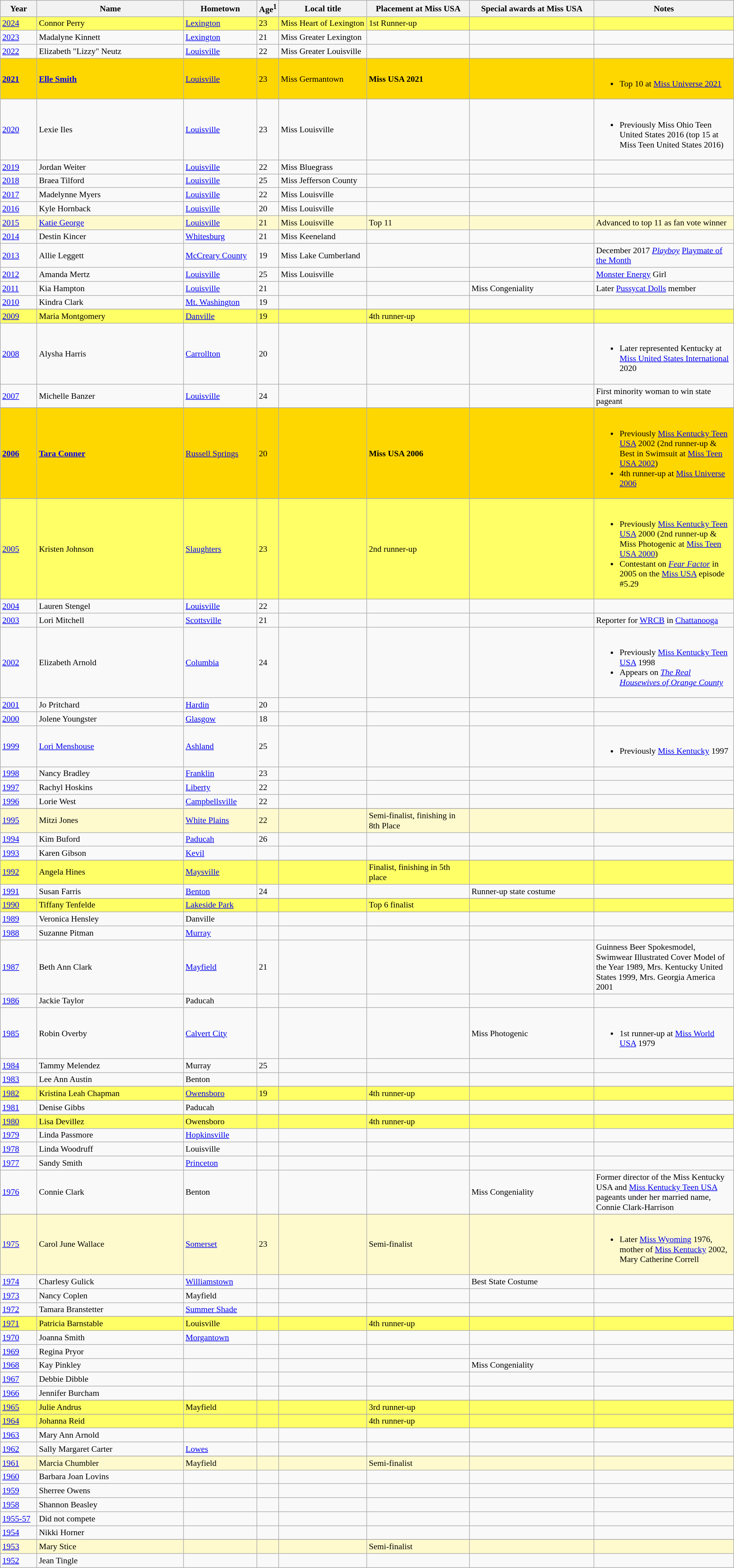<table class="wikitable"style="font-size:90%;">
<tr bgcolor="#efefef">
<th width=5%>Year</th>
<th width=20%>Name</th>
<th width=10%>Hometown</th>
<th width=3%>Age<sup>1</sup></th>
<th width=12%>Local title</th>
<th width=14%>Placement at Miss USA</th>
<th width=17%>Special awards at Miss USA</th>
<th width=31%>Notes</th>
</tr>
<tr style="background-color:#FFFF66;">
<td><a href='#'>2024</a></td>
<td>Connor Perry</td>
<td><a href='#'>Lexington</a></td>
<td>23</td>
<td>Miss Heart of Lexington</td>
<td>1st Runner-up</td>
<td></td>
<td></td>
</tr>
<tr>
<td><a href='#'>2023</a></td>
<td>Madalyne Kinnett</td>
<td><a href='#'>Lexington</a></td>
<td>21</td>
<td>Miss Greater Lexington</td>
<td></td>
<td></td>
<td></td>
</tr>
<tr>
<td><a href='#'>2022</a></td>
<td>Elizabeth "Lizzy" Neutz</td>
<td><a href='#'>Louisville</a></td>
<td>22</td>
<td>Miss Greater Louisville</td>
<td></td>
<td></td>
<td></td>
</tr>
<tr style="background-color:gold">
<td><strong><a href='#'>2021</a></strong></td>
<td><strong><a href='#'>Elle Smith</a></strong></td>
<td><a href='#'>Louisville</a></td>
<td>23</td>
<td>Miss Germantown</td>
<td><strong>Miss USA 2021</strong></td>
<td></td>
<td><br><ul><li>Top 10 at <a href='#'>Miss Universe 2021</a></li></ul></td>
</tr>
<tr>
<td><a href='#'>2020</a></td>
<td>Lexie Iles</td>
<td><a href='#'>Louisville</a></td>
<td>23</td>
<td>Miss Louisville</td>
<td></td>
<td></td>
<td><br><ul><li>Previously Miss Ohio Teen United States 2016 (top 15 at Miss Teen United States 2016)</li></ul></td>
</tr>
<tr>
<td><a href='#'>2019</a></td>
<td>Jordan Weiter</td>
<td><a href='#'>Louisville</a></td>
<td>22</td>
<td>Miss Bluegrass</td>
<td></td>
<td></td>
<td></td>
</tr>
<tr>
<td><a href='#'>2018</a></td>
<td>Braea Tilford</td>
<td><a href='#'>Louisville</a></td>
<td>25</td>
<td>Miss Jefferson County</td>
<td></td>
<td></td>
<td></td>
</tr>
<tr>
<td><a href='#'>2017</a></td>
<td>Madelynne Myers</td>
<td><a href='#'>Louisville</a></td>
<td>22</td>
<td>Miss Louisville</td>
<td></td>
<td></td>
<td></td>
</tr>
<tr>
<td><a href='#'>2016</a></td>
<td>Kyle Hornback</td>
<td><a href='#'>Louisville</a></td>
<td>20</td>
<td>Miss Louisville</td>
<td></td>
<td></td>
<td></td>
</tr>
<tr style="background-color:#FFFACD;">
<td><a href='#'>2015</a></td>
<td><a href='#'>Katie George</a></td>
<td><a href='#'>Louisville</a></td>
<td>21</td>
<td>Miss Louisville</td>
<td>Top 11</td>
<td></td>
<td>Advanced to top 11 as fan vote winner</td>
</tr>
<tr>
<td><a href='#'>2014</a></td>
<td>Destin Kincer</td>
<td><a href='#'>Whitesburg</a></td>
<td>21</td>
<td>Miss Keeneland</td>
<td></td>
<td></td>
<td></td>
</tr>
<tr>
<td><a href='#'>2013</a></td>
<td>Allie Leggett</td>
<td><a href='#'>McCreary County</a></td>
<td>19</td>
<td>Miss Lake Cumberland</td>
<td></td>
<td></td>
<td>December 2017 <em><a href='#'>Playboy</a></em> <a href='#'>Playmate of the Month</a></td>
</tr>
<tr>
<td><a href='#'>2012</a></td>
<td>Amanda Mertz</td>
<td><a href='#'>Louisville</a></td>
<td>25</td>
<td>Miss Louisville</td>
<td></td>
<td></td>
<td><a href='#'>Monster Energy</a> Girl</td>
</tr>
<tr>
<td><a href='#'>2011</a></td>
<td>Kia Hampton</td>
<td><a href='#'>Louisville</a></td>
<td>21</td>
<td></td>
<td></td>
<td>Miss Congeniality</td>
<td>Later <a href='#'>Pussycat Dolls</a> member</td>
</tr>
<tr>
<td><a href='#'>2010</a></td>
<td>Kindra Clark</td>
<td><a href='#'>Mt. Washington</a></td>
<td>19</td>
<td></td>
<td></td>
<td></td>
<td></td>
</tr>
<tr>
</tr>
<tr style="background-color:#FFFF66;">
<td><a href='#'>2009</a></td>
<td>Maria Montgomery</td>
<td><a href='#'>Danville</a></td>
<td>19</td>
<td></td>
<td>4th runner-up</td>
<td></td>
<td></td>
</tr>
<tr>
<td><a href='#'>2008</a></td>
<td>Alysha Harris</td>
<td><a href='#'>Carrollton</a></td>
<td>20</td>
<td></td>
<td></td>
<td></td>
<td><br><ul><li>Later represented Kentucky at <a href='#'>Miss United States International</a> 2020</li></ul></td>
</tr>
<tr>
<td><a href='#'>2007</a></td>
<td>Michelle Banzer</td>
<td><a href='#'>Louisville</a></td>
<td>24</td>
<td></td>
<td></td>
<td></td>
<td>First minority woman to win state pageant</td>
</tr>
<tr>
</tr>
<tr style="background-color:gold;">
<td><strong><a href='#'>2006</a></strong></td>
<td><strong><a href='#'>Tara Conner</a></strong></td>
<td><a href='#'>Russell Springs</a></td>
<td>20</td>
<td></td>
<td><strong>Miss USA 2006</strong></td>
<td></td>
<td><br><ul><li>Previously <a href='#'>Miss Kentucky Teen USA</a> 2002 (2nd runner-up & Best in Swimsuit at <a href='#'>Miss Teen USA 2002</a>)</li><li>4th runner-up at <a href='#'>Miss Universe 2006</a></li></ul></td>
</tr>
<tr>
</tr>
<tr style="background-color:#FFFF66;">
<td><a href='#'>2005</a></td>
<td>Kristen Johnson</td>
<td><a href='#'>Slaughters</a></td>
<td>23</td>
<td></td>
<td>2nd runner-up</td>
<td></td>
<td><br><ul><li>Previously <a href='#'>Miss Kentucky Teen USA</a> 2000 (2nd runner-up & Miss Photogenic at <a href='#'>Miss Teen USA 2000</a>)</li><li>Contestant on <em><a href='#'>Fear Factor</a></em> in 2005 on the <a href='#'>Miss USA</a> episode #5.29</li></ul></td>
</tr>
<tr>
<td><a href='#'>2004</a></td>
<td>Lauren Stengel</td>
<td><a href='#'>Louisville</a></td>
<td>22</td>
<td></td>
<td></td>
<td></td>
<td></td>
</tr>
<tr>
<td><a href='#'>2003</a></td>
<td>Lori Mitchell</td>
<td><a href='#'>Scottsville</a></td>
<td>21</td>
<td></td>
<td></td>
<td></td>
<td>Reporter for <a href='#'>WRCB</a> in <a href='#'>Chattanooga</a></td>
</tr>
<tr>
<td><a href='#'>2002</a></td>
<td>Elizabeth Arnold</td>
<td><a href='#'>Columbia</a></td>
<td>24</td>
<td></td>
<td></td>
<td></td>
<td><br><ul><li>Previously <a href='#'>Miss Kentucky Teen USA</a> 1998</li><li>Appears on <em><a href='#'>The Real Housewives of Orange County</a></em></li></ul></td>
</tr>
<tr>
<td><a href='#'>2001</a></td>
<td>Jo Pritchard</td>
<td><a href='#'>Hardin</a></td>
<td>20</td>
<td></td>
<td></td>
<td></td>
<td></td>
</tr>
<tr>
<td><a href='#'>2000</a></td>
<td>Jolene Youngster</td>
<td><a href='#'>Glasgow</a></td>
<td>18</td>
<td></td>
<td></td>
<td></td>
<td></td>
</tr>
<tr>
<td><a href='#'>1999</a></td>
<td><a href='#'>Lori Menshouse</a></td>
<td><a href='#'>Ashland</a></td>
<td>25</td>
<td></td>
<td></td>
<td></td>
<td><br><ul><li>Previously <a href='#'>Miss Kentucky</a> 1997</li></ul></td>
</tr>
<tr>
<td><a href='#'>1998</a></td>
<td>Nancy Bradley</td>
<td><a href='#'>Franklin</a></td>
<td>23</td>
<td></td>
<td></td>
<td></td>
<td></td>
</tr>
<tr>
<td><a href='#'>1997</a></td>
<td>Rachyl Hoskins</td>
<td><a href='#'>Liberty</a></td>
<td>22</td>
<td></td>
<td></td>
<td></td>
<td></td>
</tr>
<tr>
<td><a href='#'>1996</a></td>
<td>Lorie West</td>
<td><a href='#'>Campbellsville</a></td>
<td>22</td>
<td></td>
<td></td>
<td></td>
<td></td>
</tr>
<tr>
</tr>
<tr style="background-color:#FFFACD;">
<td><a href='#'>1995</a></td>
<td>Mitzi Jones</td>
<td><a href='#'>White Plains</a></td>
<td>22</td>
<td></td>
<td>Semi-finalist, finishing in 8th Place</td>
<td></td>
<td></td>
</tr>
<tr>
<td><a href='#'>1994</a></td>
<td>Kim Buford</td>
<td><a href='#'>Paducah</a></td>
<td>26</td>
<td></td>
<td></td>
<td></td>
<td></td>
</tr>
<tr>
<td><a href='#'>1993</a></td>
<td>Karen Gibson</td>
<td><a href='#'>Kevil</a></td>
<td></td>
<td></td>
<td></td>
<td></td>
<td></td>
</tr>
<tr>
</tr>
<tr style="background-color:#FFFF66;">
<td><a href='#'>1992</a></td>
<td>Angela Hines</td>
<td><a href='#'>Maysville</a></td>
<td></td>
<td></td>
<td>Finalist, finishing in 5th place</td>
<td></td>
<td></td>
</tr>
<tr>
<td><a href='#'>1991</a></td>
<td>Susan Farris</td>
<td><a href='#'>Benton</a></td>
<td>24</td>
<td></td>
<td></td>
<td>Runner-up state costume</td>
<td></td>
</tr>
<tr>
</tr>
<tr style="background-color:#FFFF66;">
<td><a href='#'>1990</a></td>
<td>Tiffany Tenfelde</td>
<td><a href='#'>Lakeside Park</a></td>
<td></td>
<td></td>
<td>Top 6 finalist</td>
<td></td>
<td></td>
</tr>
<tr>
<td><a href='#'>1989</a></td>
<td>Veronica Hensley</td>
<td>Danville</td>
<td></td>
<td></td>
<td></td>
<td></td>
<td></td>
</tr>
<tr>
<td><a href='#'>1988</a></td>
<td>Suzanne Pitman</td>
<td><a href='#'>Murray</a></td>
<td></td>
<td></td>
<td></td>
<td></td>
<td></td>
</tr>
<tr>
<td><a href='#'>1987</a></td>
<td>Beth Ann Clark</td>
<td><a href='#'>Mayfield</a></td>
<td>21</td>
<td></td>
<td></td>
<td></td>
<td>Guinness Beer Spokesmodel, Swimwear Illustrated Cover Model of the Year 1989, Mrs. Kentucky United States 1999, Mrs. Georgia America 2001</td>
</tr>
<tr>
<td><a href='#'>1986</a></td>
<td>Jackie Taylor</td>
<td>Paducah</td>
<td></td>
<td></td>
<td></td>
<td></td>
<td></td>
</tr>
<tr>
<td><a href='#'>1985</a></td>
<td>Robin Overby</td>
<td><a href='#'>Calvert City</a></td>
<td></td>
<td></td>
<td></td>
<td>Miss Photogenic</td>
<td><br><ul><li>1st runner-up at <a href='#'>Miss World USA</a> 1979</li></ul></td>
</tr>
<tr>
<td><a href='#'>1984</a></td>
<td>Tammy Melendez</td>
<td>Murray</td>
<td>25</td>
<td></td>
<td></td>
<td></td>
<td></td>
</tr>
<tr>
<td><a href='#'>1983</a></td>
<td>Lee Ann Austin</td>
<td>Benton</td>
<td></td>
<td></td>
<td></td>
<td></td>
<td></td>
</tr>
<tr>
</tr>
<tr style="background-color:#FFFF66;">
<td><a href='#'>1982</a></td>
<td>Kristina Leah Chapman</td>
<td><a href='#'>Owensboro</a></td>
<td>19</td>
<td></td>
<td>4th runner-up</td>
<td></td>
<td></td>
</tr>
<tr>
<td><a href='#'>1981</a></td>
<td>Denise Gibbs</td>
<td>Paducah</td>
<td></td>
<td></td>
<td></td>
<td></td>
<td></td>
</tr>
<tr>
</tr>
<tr style="background-color:#FFFF66;">
<td><a href='#'>1980</a></td>
<td>Lisa Devillez</td>
<td>Owensboro</td>
<td></td>
<td></td>
<td>4th runner-up</td>
<td></td>
<td></td>
</tr>
<tr>
<td><a href='#'>1979</a></td>
<td>Linda Passmore</td>
<td><a href='#'>Hopkinsville</a></td>
<td></td>
<td></td>
<td></td>
<td></td>
<td></td>
</tr>
<tr>
<td><a href='#'>1978</a></td>
<td>Linda Woodruff</td>
<td>Louisville</td>
<td></td>
<td></td>
<td></td>
<td></td>
<td></td>
</tr>
<tr>
<td><a href='#'>1977</a></td>
<td>Sandy Smith</td>
<td><a href='#'>Princeton</a></td>
<td></td>
<td></td>
<td></td>
<td></td>
<td></td>
</tr>
<tr>
<td><a href='#'>1976</a></td>
<td>Connie Clark</td>
<td>Benton</td>
<td></td>
<td></td>
<td></td>
<td>Miss Congeniality</td>
<td>Former director of the Miss Kentucky USA and <a href='#'>Miss Kentucky Teen USA</a> pageants under her married name, Connie Clark-Harrison</td>
</tr>
<tr>
</tr>
<tr style="background-color:#FFFACD;">
<td><a href='#'>1975</a></td>
<td>Carol June Wallace</td>
<td><a href='#'>Somerset</a></td>
<td>23</td>
<td></td>
<td>Semi-finalist</td>
<td></td>
<td><br><ul><li>Later <a href='#'>Miss Wyoming</a> 1976, mother of <a href='#'>Miss Kentucky</a> 2002, Mary Catherine Correll</li></ul></td>
</tr>
<tr>
<td><a href='#'>1974</a></td>
<td>Charlesy Gulick</td>
<td><a href='#'>Williamstown</a></td>
<td></td>
<td></td>
<td></td>
<td>Best State Costume</td>
<td></td>
</tr>
<tr>
<td><a href='#'>1973</a></td>
<td>Nancy Coplen</td>
<td>Mayfield</td>
<td></td>
<td></td>
<td></td>
<td></td>
<td></td>
</tr>
<tr>
<td><a href='#'>1972</a></td>
<td>Tamara Branstetter</td>
<td><a href='#'>Summer Shade</a></td>
<td></td>
<td></td>
<td></td>
<td></td>
<td></td>
</tr>
<tr>
</tr>
<tr style="background-color:#FFFF66;">
<td><a href='#'>1971</a></td>
<td>Patricia Barnstable</td>
<td>Louisville</td>
<td></td>
<td></td>
<td>4th runner-up</td>
<td></td>
<td></td>
</tr>
<tr>
<td><a href='#'>1970</a></td>
<td>Joanna Smith</td>
<td><a href='#'>Morgantown</a></td>
<td></td>
<td></td>
<td></td>
<td></td>
<td></td>
</tr>
<tr>
<td><a href='#'>1969</a></td>
<td>Regina Pryor</td>
<td></td>
<td></td>
<td></td>
<td></td>
<td></td>
<td></td>
</tr>
<tr>
<td><a href='#'>1968</a></td>
<td>Kay Pinkley</td>
<td></td>
<td></td>
<td></td>
<td></td>
<td>Miss Congeniality</td>
<td></td>
</tr>
<tr>
<td><a href='#'>1967</a></td>
<td>Debbie Dibble</td>
<td></td>
<td></td>
<td></td>
<td></td>
<td></td>
<td></td>
</tr>
<tr>
<td><a href='#'>1966</a></td>
<td>Jennifer Burcham</td>
<td></td>
<td></td>
<td></td>
<td></td>
<td></td>
<td></td>
</tr>
<tr>
</tr>
<tr style="background-color:#FFFF66;">
<td><a href='#'>1965</a></td>
<td>Julie Andrus</td>
<td>Mayfield</td>
<td></td>
<td></td>
<td>3rd runner-up</td>
<td></td>
<td></td>
</tr>
<tr>
</tr>
<tr style="background-color:#FFFF66;">
<td><a href='#'>1964</a></td>
<td>Johanna Reid</td>
<td></td>
<td></td>
<td></td>
<td>4th runner-up</td>
<td></td>
<td></td>
</tr>
<tr>
<td><a href='#'>1963</a></td>
<td>Mary Ann Arnold</td>
<td></td>
<td></td>
<td></td>
<td></td>
<td></td>
<td></td>
</tr>
<tr>
<td><a href='#'>1962</a></td>
<td>Sally Margaret Carter</td>
<td><a href='#'>Lowes</a></td>
<td></td>
<td></td>
<td></td>
<td></td>
<td></td>
</tr>
<tr>
</tr>
<tr style="background-color:#FFFACD;">
<td><a href='#'>1961</a></td>
<td>Marcia Chumbler</td>
<td>Mayfield</td>
<td></td>
<td></td>
<td>Semi-finalist</td>
<td></td>
<td></td>
</tr>
<tr>
<td><a href='#'>1960</a></td>
<td>Barbara Joan Lovins</td>
<td></td>
<td></td>
<td></td>
<td></td>
<td></td>
<td></td>
</tr>
<tr>
<td><a href='#'>1959</a></td>
<td>Sherree Owens</td>
<td></td>
<td></td>
<td></td>
<td></td>
<td></td>
<td></td>
</tr>
<tr>
<td><a href='#'>1958</a></td>
<td>Shannon Beasley</td>
<td></td>
<td></td>
<td></td>
<td></td>
<td></td>
<td></td>
</tr>
<tr>
<td><a href='#'>1955-57</a></td>
<td>Did not compete</td>
<td></td>
<td></td>
<td></td>
<td></td>
<td></td>
<td></td>
</tr>
<tr>
<td><a href='#'>1954</a></td>
<td>Nikki Horner</td>
<td></td>
<td></td>
<td></td>
<td></td>
<td></td>
<td></td>
</tr>
<tr>
</tr>
<tr style="background-color:#FFFACD;">
<td><a href='#'>1953</a></td>
<td>Mary Stice</td>
<td></td>
<td></td>
<td></td>
<td>Semi-finalist</td>
<td></td>
<td></td>
</tr>
<tr>
<td><a href='#'>1952</a></td>
<td>Jean Tingle</td>
<td></td>
<td></td>
<td></td>
<td></td>
<td></td>
<td></td>
</tr>
</table>
